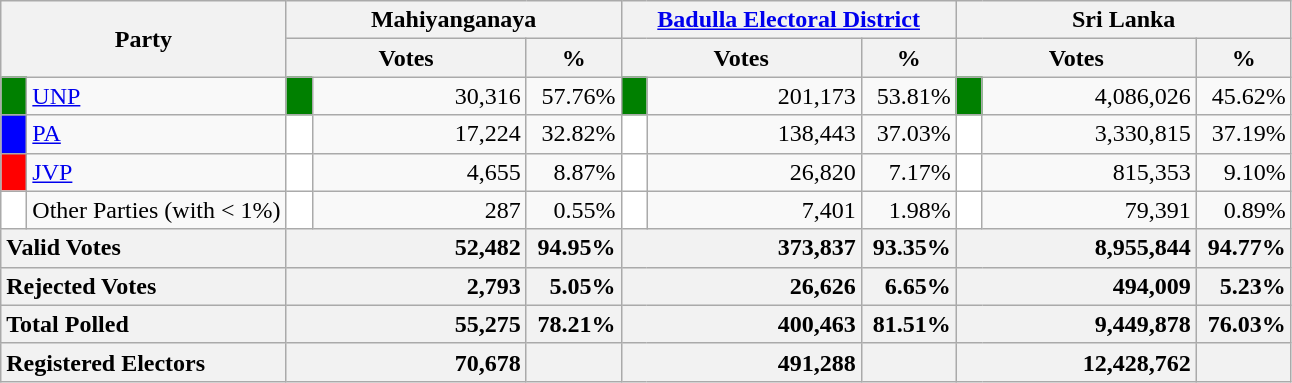<table class="wikitable">
<tr>
<th colspan="2" width="144px"rowspan="2">Party</th>
<th colspan="3" width="216px">Mahiyanganaya</th>
<th colspan="3" width="216px"><a href='#'>Badulla Electoral District</a></th>
<th colspan="3" width="216px">Sri Lanka</th>
</tr>
<tr>
<th colspan="2" width="144px">Votes</th>
<th>%</th>
<th colspan="2" width="144px">Votes</th>
<th>%</th>
<th colspan="2" width="144px">Votes</th>
<th>%</th>
</tr>
<tr>
<td style="background-color:green;" width="10px"></td>
<td style="text-align:left;"><a href='#'>UNP</a></td>
<td style="background-color:green;" width="10px"></td>
<td style="text-align:right;">30,316</td>
<td style="text-align:right;">57.76%</td>
<td style="background-color:green;" width="10px"></td>
<td style="text-align:right;">201,173</td>
<td style="text-align:right;">53.81%</td>
<td style="background-color:green;" width="10px"></td>
<td style="text-align:right;">4,086,026</td>
<td style="text-align:right;">45.62%</td>
</tr>
<tr>
<td style="background-color:blue;" width="10px"></td>
<td style="text-align:left;"><a href='#'>PA</a></td>
<td style="background-color:white;" width="10px"></td>
<td style="text-align:right;">17,224</td>
<td style="text-align:right;">32.82%</td>
<td style="background-color:white;" width="10px"></td>
<td style="text-align:right;">138,443</td>
<td style="text-align:right;">37.03%</td>
<td style="background-color:white;" width="10px"></td>
<td style="text-align:right;">3,330,815</td>
<td style="text-align:right;">37.19%</td>
</tr>
<tr>
<td style="background-color:red;" width="10px"></td>
<td style="text-align:left;"><a href='#'>JVP</a></td>
<td style="background-color:white;" width="10px"></td>
<td style="text-align:right;">4,655</td>
<td style="text-align:right;">8.87%</td>
<td style="background-color:white;" width="10px"></td>
<td style="text-align:right;">26,820</td>
<td style="text-align:right;">7.17%</td>
<td style="background-color:white;" width="10px"></td>
<td style="text-align:right;">815,353</td>
<td style="text-align:right;">9.10%</td>
</tr>
<tr>
<td style="background-color:white;" width="10px"></td>
<td style="text-align:left;">Other Parties (with < 1%)</td>
<td style="background-color:white;" width="10px"></td>
<td style="text-align:right;">287</td>
<td style="text-align:right;">0.55%</td>
<td style="background-color:white;" width="10px"></td>
<td style="text-align:right;">7,401</td>
<td style="text-align:right;">1.98%</td>
<td style="background-color:white;" width="10px"></td>
<td style="text-align:right;">79,391</td>
<td style="text-align:right;">0.89%</td>
</tr>
<tr>
<th colspan="2" width="144px"style="text-align:left;">Valid Votes</th>
<th style="text-align:right;"colspan="2" width="144px">52,482</th>
<th style="text-align:right;">94.95%</th>
<th style="text-align:right;"colspan="2" width="144px">373,837</th>
<th style="text-align:right;">93.35%</th>
<th style="text-align:right;"colspan="2" width="144px">8,955,844</th>
<th style="text-align:right;">94.77%</th>
</tr>
<tr>
<th colspan="2" width="144px"style="text-align:left;">Rejected Votes</th>
<th style="text-align:right;"colspan="2" width="144px">2,793</th>
<th style="text-align:right;">5.05%</th>
<th style="text-align:right;"colspan="2" width="144px">26,626</th>
<th style="text-align:right;">6.65%</th>
<th style="text-align:right;"colspan="2" width="144px">494,009</th>
<th style="text-align:right;">5.23%</th>
</tr>
<tr>
<th colspan="2" width="144px"style="text-align:left;">Total Polled</th>
<th style="text-align:right;"colspan="2" width="144px">55,275</th>
<th style="text-align:right;">78.21%</th>
<th style="text-align:right;"colspan="2" width="144px">400,463</th>
<th style="text-align:right;">81.51%</th>
<th style="text-align:right;"colspan="2" width="144px">9,449,878</th>
<th style="text-align:right;">76.03%</th>
</tr>
<tr>
<th colspan="2" width="144px"style="text-align:left;">Registered Electors</th>
<th style="text-align:right;"colspan="2" width="144px">70,678</th>
<th></th>
<th style="text-align:right;"colspan="2" width="144px">491,288</th>
<th></th>
<th style="text-align:right;"colspan="2" width="144px">12,428,762</th>
<th></th>
</tr>
</table>
